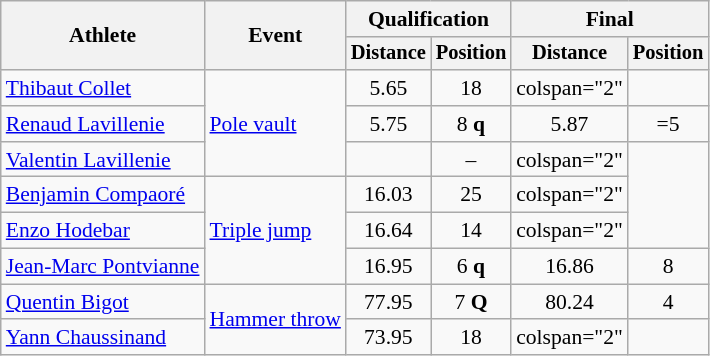<table class="wikitable" style="font-size:90%">
<tr>
<th rowspan="2">Athlete</th>
<th rowspan="2">Event</th>
<th colspan="2">Qualification</th>
<th colspan="2">Final</th>
</tr>
<tr style="font-size:95%">
<th>Distance</th>
<th>Position</th>
<th>Distance</th>
<th>Position</th>
</tr>
<tr align="center">
<td align="left"><a href='#'>Thibaut Collet</a></td>
<td rowspan="3" align="left"><a href='#'>Pole vault</a></td>
<td>5.65</td>
<td>18</td>
<td>colspan="2" </td>
</tr>
<tr align="center">
<td align="left"><a href='#'>Renaud Lavillenie</a></td>
<td>5.75</td>
<td>8 <strong>q</strong></td>
<td>5.87 </td>
<td>=5</td>
</tr>
<tr align="center">
<td align="left"><a href='#'>Valentin Lavillenie</a></td>
<td></td>
<td>–</td>
<td>colspan="2" </td>
</tr>
<tr align="center">
<td align="left"><a href='#'>Benjamin Compaoré</a></td>
<td rowspan="3" align="left"><a href='#'>Triple jump</a></td>
<td>16.03</td>
<td>25</td>
<td>colspan="2" </td>
</tr>
<tr align="center">
<td align="left"><a href='#'>Enzo Hodebar</a></td>
<td>16.64</td>
<td>14</td>
<td>colspan="2" </td>
</tr>
<tr align="center">
<td align="left"><a href='#'>Jean-Marc Pontvianne</a></td>
<td>16.95</td>
<td>6 <strong>q</strong></td>
<td>16.86</td>
<td>8</td>
</tr>
<tr align="center">
<td align="left"><a href='#'>Quentin Bigot</a></td>
<td rowspan="2" align="left"><a href='#'>Hammer throw</a></td>
<td>77.95</td>
<td>7 <strong>Q</strong></td>
<td>80.24</td>
<td>4</td>
</tr>
<tr align="center">
<td align="left"><a href='#'>Yann Chaussinand</a></td>
<td>73.95</td>
<td>18</td>
<td>colspan="2" </td>
</tr>
</table>
